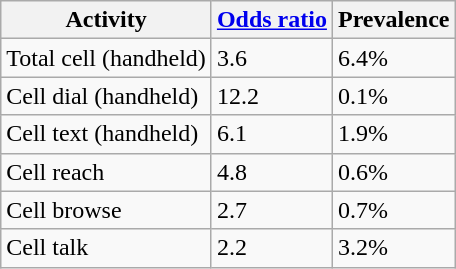<table class="wikitable sortable">
<tr>
<th>Activity</th>
<th><a href='#'>Odds ratio</a></th>
<th>Prevalence</th>
</tr>
<tr>
<td>Total cell (handheld)</td>
<td>3.6</td>
<td>6.4%</td>
</tr>
<tr>
<td>Cell dial (handheld)</td>
<td>12.2</td>
<td>0.1%</td>
</tr>
<tr>
<td>Cell text (handheld)</td>
<td>6.1</td>
<td>1.9%</td>
</tr>
<tr>
<td>Cell reach</td>
<td>4.8</td>
<td>0.6%</td>
</tr>
<tr>
<td>Cell browse</td>
<td>2.7</td>
<td>0.7%</td>
</tr>
<tr>
<td>Cell talk</td>
<td>2.2</td>
<td>3.2%</td>
</tr>
</table>
